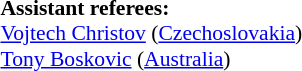<table width=50% style="font-size: 90%">
<tr>
<td><br><strong>Assistant referees:</strong>
<br><a href='#'>Vojtech Christov</a> (<a href='#'>Czechoslovakia</a>)
<br><a href='#'>Tony Boskovic</a> (<a href='#'>Australia</a>)</td>
</tr>
</table>
